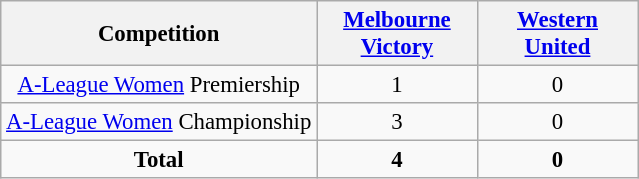<table class="wikitable" style="text-align:center;font-size:95%;">
<tr>
<th>Competition</th>
<th width="100"><a href='#'>Melbourne Victory</a></th>
<th width="100"><a href='#'>Western United</a></th>
</tr>
<tr>
<td><a href='#'>A-League Women</a> Premiership</td>
<td>1</td>
<td>0</td>
</tr>
<tr>
<td><a href='#'>A-League Women</a> Championship</td>
<td>3</td>
<td>0</td>
</tr>
<tr>
<td><strong>Total</strong></td>
<td><strong>4</strong></td>
<td><strong>0</strong></td>
</tr>
</table>
